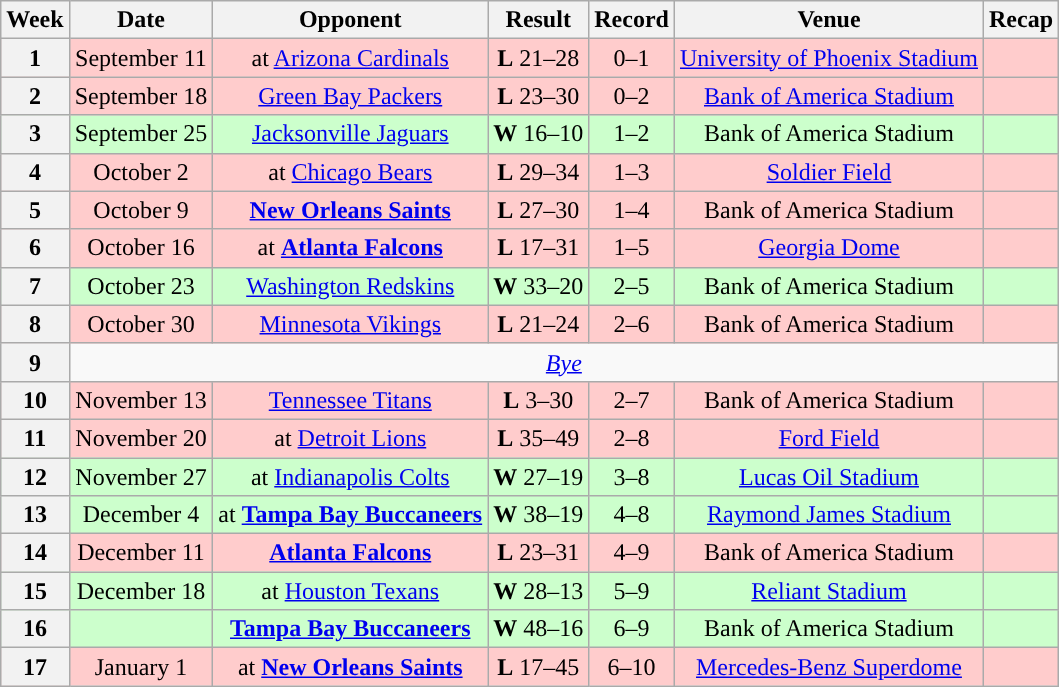<table class="wikitable" style="text-align:center">
<tr>
<th>Week</th>
<th>Date</th>
<th>Opponent</th>
<th>Result</th>
<th>Record</th>
<th>Venue</th>
<th>Recap</th>
</tr>
<tr style="background:#fcc">
<th>1</th>
<td>September 11</td>
<td>at <a href='#'>Arizona Cardinals</a></td>
<td><strong>L</strong> 21–28</td>
<td>0–1</td>
<td><a href='#'>University of Phoenix Stadium</a></td>
<td></td>
</tr>
<tr style="background:#fcc">
<th>2</th>
<td>September 18</td>
<td><a href='#'>Green Bay Packers</a></td>
<td><strong>L</strong> 23–30</td>
<td>0–2</td>
<td><a href='#'>Bank of America Stadium</a></td>
<td></td>
</tr>
<tr style="background:#cfc">
<th>3</th>
<td>September 25</td>
<td><a href='#'>Jacksonville Jaguars</a></td>
<td><strong>W</strong> 16–10</td>
<td>1–2</td>
<td>Bank of America Stadium</td>
<td></td>
</tr>
<tr style="background:#fcc">
<th>4</th>
<td>October 2</td>
<td>at <a href='#'>Chicago Bears</a></td>
<td><strong>L</strong> 29–34</td>
<td>1–3</td>
<td><a href='#'>Soldier Field</a></td>
<td></td>
</tr>
<tr style="background:#fcc">
<th>5</th>
<td>October 9</td>
<td><strong><a href='#'>New Orleans Saints</a></strong></td>
<td><strong>L</strong> 27–30</td>
<td>1–4</td>
<td>Bank of America Stadium</td>
<td></td>
</tr>
<tr style="background:#fcc">
<th>6</th>
<td>October 16</td>
<td>at <strong><a href='#'>Atlanta Falcons</a></strong></td>
<td><strong>L</strong> 17–31</td>
<td>1–5</td>
<td><a href='#'>Georgia Dome</a></td>
<td></td>
</tr>
<tr style="background:#cfc">
<th>7</th>
<td>October 23</td>
<td><a href='#'>Washington Redskins</a></td>
<td><strong>W</strong> 33–20</td>
<td>2–5</td>
<td>Bank of America Stadium</td>
<td></td>
</tr>
<tr style="background:#fcc">
<th>8</th>
<td>October 30</td>
<td><a href='#'>Minnesota Vikings</a></td>
<td><strong>L</strong> 21–24</td>
<td>2–6</td>
<td>Bank of America Stadium</td>
<td></td>
</tr>
<tr>
<th>9</th>
<td colspan="6"><em><a href='#'>Bye</a></em></td>
</tr>
<tr style="background:#fcc">
<th>10</th>
<td>November 13</td>
<td><a href='#'>Tennessee Titans</a></td>
<td><strong>L</strong> 3–30</td>
<td>2–7</td>
<td>Bank of America Stadium</td>
<td></td>
</tr>
<tr style="background:#fcc">
<th>11</th>
<td>November 20</td>
<td>at <a href='#'>Detroit Lions</a></td>
<td><strong>L</strong> 35–49</td>
<td>2–8</td>
<td><a href='#'>Ford Field</a></td>
<td></td>
</tr>
<tr style="background:#cfc">
<th>12</th>
<td>November 27</td>
<td>at <a href='#'>Indianapolis Colts</a></td>
<td><strong>W</strong> 27–19</td>
<td>3–8</td>
<td><a href='#'>Lucas Oil Stadium</a></td>
<td></td>
</tr>
<tr style="background:#cfc">
<th>13</th>
<td>December 4</td>
<td>at <strong><a href='#'>Tampa Bay Buccaneers</a></strong></td>
<td><strong>W</strong> 38–19</td>
<td>4–8</td>
<td><a href='#'>Raymond James Stadium</a></td>
<td></td>
</tr>
<tr style="background:#fcc">
<th>14</th>
<td>December 11</td>
<td><strong><a href='#'>Atlanta Falcons</a></strong></td>
<td><strong>L</strong> 23–31</td>
<td>4–9</td>
<td>Bank of America Stadium</td>
<td></td>
</tr>
<tr style="background:#cfc">
<th>15</th>
<td>December 18</td>
<td>at <a href='#'>Houston Texans</a></td>
<td><strong>W</strong> 28–13</td>
<td>5–9</td>
<td><a href='#'>Reliant Stadium</a></td>
<td></td>
</tr>
<tr style="background:#cfc">
<th>16</th>
<td></td>
<td><strong><a href='#'>Tampa Bay Buccaneers</a></strong></td>
<td><strong>W</strong> 48–16</td>
<td>6–9</td>
<td>Bank of America Stadium</td>
<td></td>
</tr>
<tr style="background:#fcc">
<th>17</th>
<td>January 1</td>
<td>at <strong><a href='#'>New Orleans Saints</a></strong></td>
<td><strong>L</strong> 17–45</td>
<td>6–10</td>
<td><a href='#'>Mercedes-Benz Superdome</a></td>
<td></td>
</tr>
</table>
